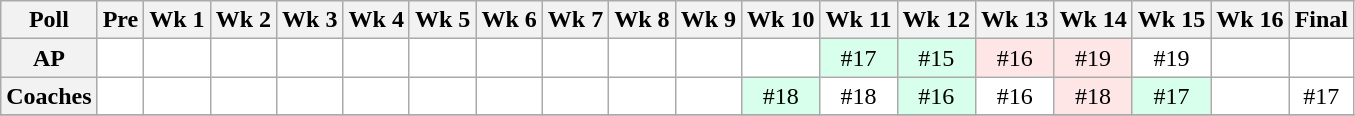<table class="wikitable" style="white-space:nowrap;">
<tr>
<th>Poll</th>
<th>Pre</th>
<th>Wk 1</th>
<th>Wk 2</th>
<th>Wk 3</th>
<th>Wk 4</th>
<th>Wk 5</th>
<th>Wk 6</th>
<th>Wk 7</th>
<th>Wk 8</th>
<th>Wk 9</th>
<th>Wk 10</th>
<th>Wk 11</th>
<th>Wk 12</th>
<th>Wk 13</th>
<th>Wk 14</th>
<th>Wk 15</th>
<th>Wk 16</th>
<th>Final</th>
</tr>
<tr style="text-align:center;">
<th>AP</th>
<td style="background:#FFF;"></td>
<td style="background:#FFF;"></td>
<td style="background:#FFF;"></td>
<td style="background:#FFF;"></td>
<td style="background:#FFF;"></td>
<td style="background:#FFF;"></td>
<td style="background:#FFF;"></td>
<td style="background:#FFF;"></td>
<td style="background:#FFF;"></td>
<td style="background:#FFF;"></td>
<td style="background:#FFF;"></td>
<td style="background:#d8ffeb;">#17</td>
<td style="background:#d8ffeb;">#15</td>
<td style="background:#ffe6e6;">#16</td>
<td style="background:#ffe6e6;">#19</td>
<td style="background:#FFF;">#19</td>
<td style="background:#FFF;"></td>
<td style="background:#FFF;"></td>
</tr>
<tr style="text-align:center;">
<th>Coaches</th>
<td style="background:#FFF;"></td>
<td style="background:#FFF;"></td>
<td style="background:#FFF;"></td>
<td style="background:#FFF;"></td>
<td style="background:#FFF;"></td>
<td style="background:#FFF;"></td>
<td style="background:#FFF;"></td>
<td style="background:#FFF;"></td>
<td style="background:#FFF;"></td>
<td style="background:#FFF;"></td>
<td style="background:#d8ffeb;">#18</td>
<td style="background:#FFF;">#18</td>
<td style="background:#d8ffeb;">#16</td>
<td style="background:#FFF;">#16</td>
<td style="background:#ffe6e6;">#18</td>
<td style="background:#d8ffeb;">#17</td>
<td style="background:#FFF;"></td>
<td style="background:#FFF;">#17</td>
</tr>
<tr style="text-align:center;">
</tr>
</table>
